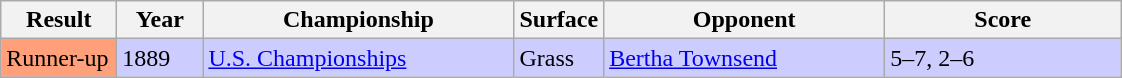<table class="sortable wikitable">
<tr>
<th style="width:70px">Result</th>
<th style="width:50px">Year</th>
<th style="width:200px">Championship</th>
<th style="width:50px">Surface</th>
<th style="width:180px">Opponent</th>
<th style="width:150px" class="unsortable">Score</th>
</tr>
<tr style="background:#ccf;">
<td style="background:#ffa07a;">Runner-up</td>
<td>1889</td>
<td><a href='#'>U.S. Championships</a></td>
<td>Grass</td>
<td> <a href='#'>Bertha Townsend</a></td>
<td>5–7, 2–6</td>
</tr>
</table>
